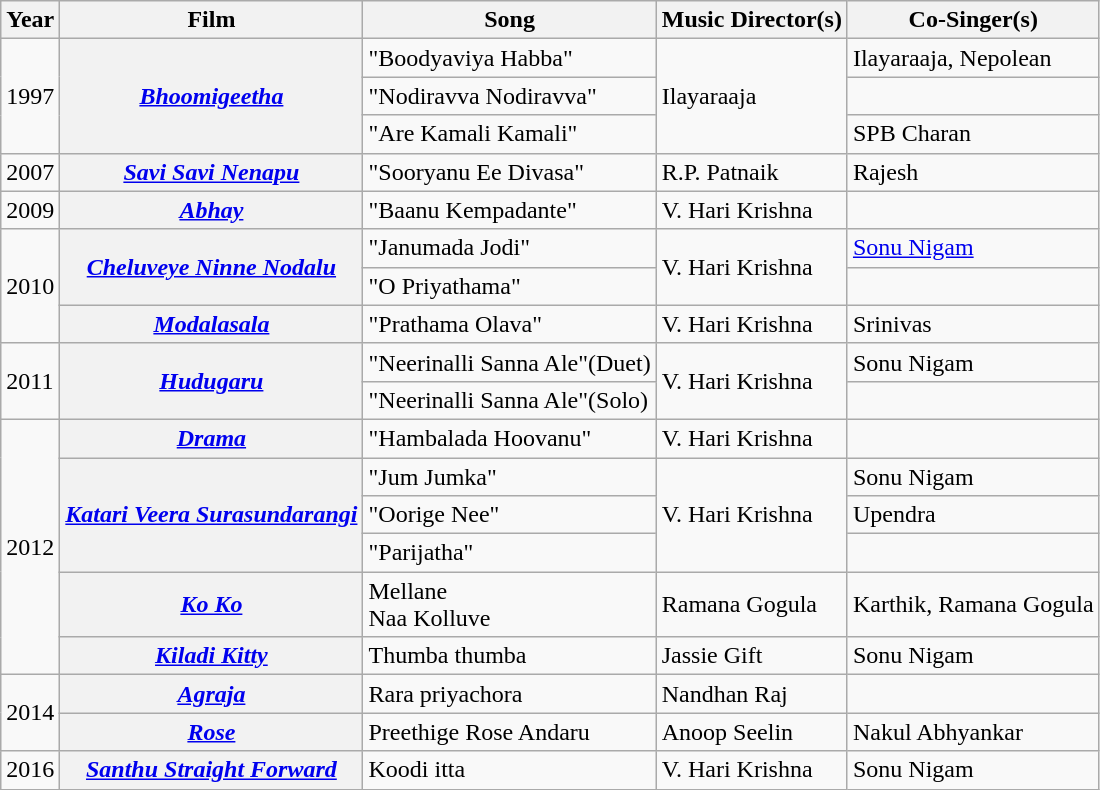<table class="wikitable">
<tr>
<th>Year</th>
<th>Film</th>
<th>Song</th>
<th>Music Director(s)</th>
<th>Co-Singer(s)</th>
</tr>
<tr>
<td rowspan="3">1997</td>
<th rowspan="3"><em><a href='#'>Bhoomigeetha</a></em></th>
<td>"Boodyaviya Habba"</td>
<td rowspan="3">Ilayaraaja</td>
<td>Ilayaraaja, Nepolean</td>
</tr>
<tr>
<td>"Nodiravva Nodiravva"</td>
<td></td>
</tr>
<tr>
<td>"Are Kamali Kamali"</td>
<td>SPB Charan</td>
</tr>
<tr>
<td>2007</td>
<th><em><a href='#'>Savi Savi Nenapu</a></em></th>
<td>"Sooryanu Ee Divasa"</td>
<td>R.P. Patnaik</td>
<td>Rajesh</td>
</tr>
<tr>
<td>2009</td>
<th><a href='#'><em>Abhay</em></a></th>
<td>"Baanu Kempadante"</td>
<td>V. Hari Krishna</td>
<td></td>
</tr>
<tr>
<td rowspan="3">2010</td>
<th rowspan="2"><em><a href='#'>Cheluveye Ninne Nodalu</a></em></th>
<td>"Janumada Jodi"</td>
<td rowspan="2">V. Hari Krishna</td>
<td><a href='#'>Sonu Nigam</a></td>
</tr>
<tr>
<td>"O Priyathama"</td>
<td></td>
</tr>
<tr>
<th><em><a href='#'>Modalasala</a></em></th>
<td>"Prathama Olava"</td>
<td>V. Hari Krishna</td>
<td>Srinivas</td>
</tr>
<tr>
<td rowspan="2">2011</td>
<th rowspan="2"><em><a href='#'>Hudugaru</a></em></th>
<td>"Neerinalli Sanna Ale"(Duet)</td>
<td rowspan="2">V. Hari Krishna</td>
<td>Sonu Nigam</td>
</tr>
<tr>
<td>"Neerinalli Sanna Ale"(Solo)</td>
<td></td>
</tr>
<tr>
<td rowspan="6">2012</td>
<th><a href='#'><em>Drama</em></a></th>
<td>"Hambalada Hoovanu"</td>
<td>V. Hari Krishna</td>
<td></td>
</tr>
<tr>
<th rowspan="3"><em><a href='#'>Katari Veera Surasundarangi</a></em></th>
<td>"Jum Jumka"</td>
<td rowspan="3">V. Hari Krishna</td>
<td>Sonu Nigam</td>
</tr>
<tr>
<td>"Oorige Nee"</td>
<td>Upendra</td>
</tr>
<tr>
<td>"Parijatha"</td>
<td></td>
</tr>
<tr>
<th><em><a href='#'>Ko Ko</a></em></th>
<td>Mellane<br>Naa Kolluve</td>
<td>Ramana Gogula</td>
<td>Karthik, Ramana Gogula</td>
</tr>
<tr>
<th><em><a href='#'>Kiladi Kitty</a></em></th>
<td>Thumba thumba</td>
<td>Jassie Gift</td>
<td>Sonu Nigam</td>
</tr>
<tr>
<td rowspan="2">2014</td>
<th><em><a href='#'>Agraja</a></em></th>
<td>Rara priyachora</td>
<td>Nandhan Raj</td>
<td></td>
</tr>
<tr>
<th><a href='#'><em>Rose</em></a></th>
<td>Preethige Rose Andaru</td>
<td>Anoop Seelin</td>
<td>Nakul Abhyankar</td>
</tr>
<tr>
<td>2016</td>
<th><em><a href='#'>Santhu Straight Forward</a></em></th>
<td>Koodi itta</td>
<td>V. Hari Krishna</td>
<td>Sonu Nigam</td>
</tr>
</table>
